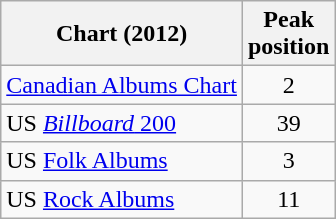<table class="wikitable">
<tr>
<th>Chart (2012)</th>
<th>Peak<br>position</th>
</tr>
<tr>
<td><a href='#'>Canadian Albums Chart</a></td>
<td style="text-align:center;">2</td>
</tr>
<tr>
<td>US <a href='#'><em>Billboard</em> 200</a></td>
<td style="text-align:center;">39</td>
</tr>
<tr>
<td>US <a href='#'>Folk Albums</a></td>
<td style="text-align:center;">3</td>
</tr>
<tr>
<td>US <a href='#'>Rock Albums</a></td>
<td style="text-align:center;">11</td>
</tr>
</table>
